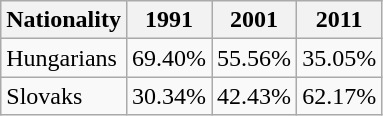<table class="wikitable" align="center">
<tr>
<th>Nationality</th>
<th>1991</th>
<th>2001</th>
<th>2011 </th>
</tr>
<tr>
<td>Hungarians</td>
<td>69.40%</td>
<td>55.56%</td>
<td>35.05%</td>
</tr>
<tr>
<td>Slovaks</td>
<td>30.34%</td>
<td>42.43%</td>
<td>62.17%</td>
</tr>
</table>
